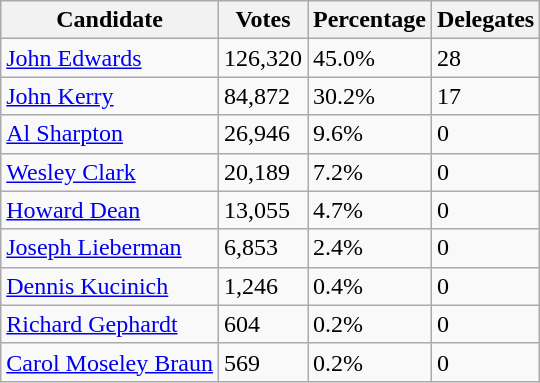<table class="wikitable">
<tr>
<th>Candidate</th>
<th>Votes</th>
<th>Percentage</th>
<th>Delegates</th>
</tr>
<tr>
<td><a href='#'>John Edwards</a></td>
<td>126,320</td>
<td>45.0%</td>
<td>28</td>
</tr>
<tr>
<td><a href='#'>John Kerry</a></td>
<td>84,872</td>
<td>30.2%</td>
<td>17</td>
</tr>
<tr>
<td><a href='#'>Al Sharpton</a></td>
<td>26,946</td>
<td>9.6%</td>
<td>0</td>
</tr>
<tr>
<td><a href='#'>Wesley Clark</a></td>
<td>20,189</td>
<td>7.2%</td>
<td>0</td>
</tr>
<tr>
<td><a href='#'>Howard Dean</a></td>
<td>13,055</td>
<td>4.7%</td>
<td>0</td>
</tr>
<tr>
<td><a href='#'>Joseph Lieberman</a></td>
<td>6,853</td>
<td>2.4%</td>
<td>0</td>
</tr>
<tr>
<td><a href='#'>Dennis Kucinich</a></td>
<td>1,246</td>
<td>0.4%</td>
<td>0</td>
</tr>
<tr>
<td><a href='#'>Richard Gephardt</a></td>
<td>604</td>
<td>0.2%</td>
<td>0</td>
</tr>
<tr>
<td><a href='#'>Carol Moseley Braun</a></td>
<td>569</td>
<td>0.2%</td>
<td>0</td>
</tr>
</table>
